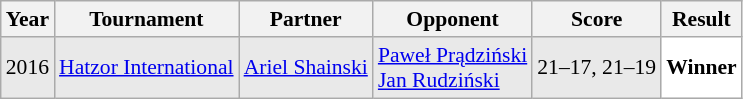<table class="sortable wikitable" style="font-size: 90%;">
<tr>
<th>Year</th>
<th>Tournament</th>
<th>Partner</th>
<th>Opponent</th>
<th>Score</th>
<th>Result</th>
</tr>
<tr style="background:#E9E9E9">
<td align="center">2016</td>
<td align="left"><a href='#'>Hatzor International</a></td>
<td align="left"> <a href='#'>Ariel Shainski</a></td>
<td align="left"> <a href='#'>Paweł Prądziński</a> <br>  <a href='#'>Jan Rudziński</a></td>
<td align="left">21–17, 21–19</td>
<td style="text-align:left; background:white"> <strong>Winner</strong></td>
</tr>
</table>
